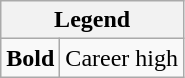<table class="wikitable mw-collapsible mw-collapsed">
<tr>
<th colspan="2">Legend</th>
</tr>
<tr>
<td><strong>Bold</strong></td>
<td>Career high</td>
</tr>
</table>
